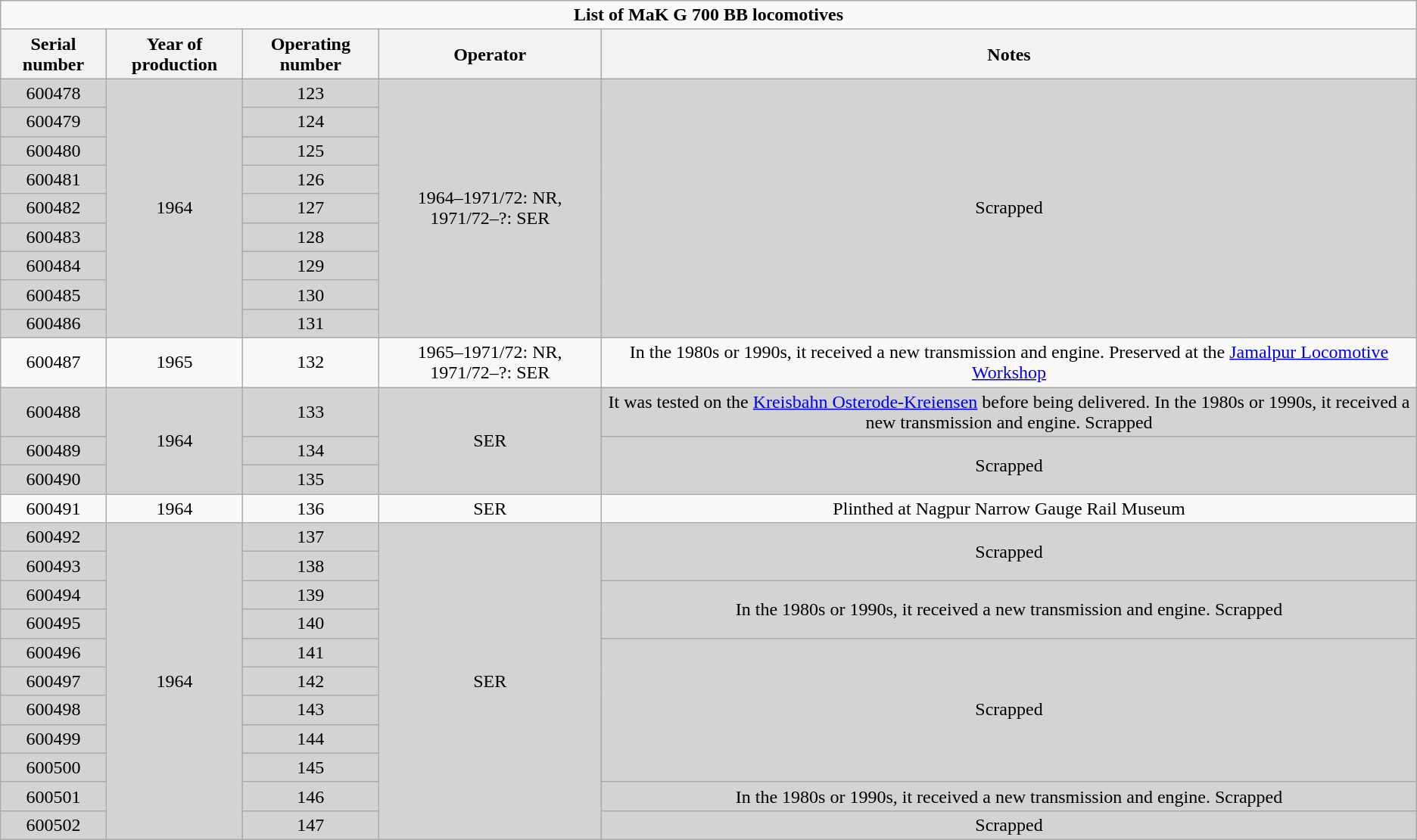<table class="wikitable">
<tr>
<td colspan="5" align="center"><strong>List of MaK G 700 BB locomotives</strong></td>
</tr>
<tr>
<th>Serial number</th>
<th>Year of production</th>
<th>Operating number</th>
<th>Operator</th>
<th>Notes</th>
</tr>
<tr align="center">
<td style="background:lightgrey;">600478</td>
<td style="background:lightgrey;" rowspan="9">1964</td>
<td style="background:lightgrey;">123</td>
<td style="background:lightgrey;" rowspan="9">1964–1971/72: NR, 1971/72–?: SER</td>
<td style="background:lightgrey;" rowspan="9">Scrapped</td>
</tr>
<tr align="center">
<td style="background:lightgrey;">600479</td>
<td style="background:lightgrey;">124</td>
</tr>
<tr align="center">
<td style="background:lightgrey;">600480</td>
<td style="background:lightgrey;">125</td>
</tr>
<tr align="center">
<td style="background:lightgrey;">600481</td>
<td style="background:lightgrey;">126</td>
</tr>
<tr align="center">
<td style="background:lightgrey;">600482</td>
<td style="background:lightgrey;">127</td>
</tr>
<tr align="center">
<td style="background:lightgrey;">600483</td>
<td style="background:lightgrey;">128</td>
</tr>
<tr align="center">
<td style="background:lightgrey;">600484</td>
<td style="background:lightgrey;">129</td>
</tr>
<tr align="center">
<td style="background:lightgrey;">600485</td>
<td style="background:lightgrey;">130</td>
</tr>
<tr align="center">
<td style="background:lightgrey;">600486</td>
<td style="background:lightgrey;">131</td>
</tr>
<tr align="center">
<td>600487</td>
<td>1965</td>
<td>132</td>
<td>1965–1971/72: NR, 1971/72–?: SER</td>
<td>In the 1980s or 1990s, it received a new transmission and engine. Preserved at the <a href='#'>Jamalpur Locomotive Workshop</a></td>
</tr>
<tr align="center">
<td style="background:lightgrey;">600488</td>
<td style="background:lightgrey;" rowspan="3">1964</td>
<td style="background:lightgrey;">133</td>
<td style="background:lightgrey;" rowspan="3">SER</td>
<td style="background:lightgrey;">It was tested on the <a href='#'>Kreisbahn Osterode-Kreiensen</a> before being delivered. In the 1980s or 1990s, it received a new transmission and engine. Scrapped</td>
</tr>
<tr align="center">
<td style="background:lightgrey;">600489</td>
<td style="background:lightgrey;">134</td>
<td style="background:lightgrey;" rowspan="2">Scrapped</td>
</tr>
<tr align="center">
<td style="background:lightgrey;">600490</td>
<td style="background:lightgrey;">135</td>
</tr>
<tr align="center">
<td>600491</td>
<td>1964</td>
<td>136</td>
<td>SER</td>
<td>Plinthed at Nagpur Narrow Gauge Rail Museum</td>
</tr>
<tr align="center">
<td style="background:lightgrey;">600492</td>
<td style="background:lightgrey;" rowspan="11">1964</td>
<td style="background:lightgrey;">137</td>
<td style="background:lightgrey;" rowspan="11">SER</td>
<td style="background:lightgrey;" rowspan="2">Scrapped</td>
</tr>
<tr align="center">
<td style="background:lightgrey;">600493</td>
<td style="background:lightgrey;">138</td>
</tr>
<tr align="center">
<td style="background:lightgrey;">600494</td>
<td style="background:lightgrey;">139</td>
<td style="background:lightgrey;" rowspan="2">In the 1980s or 1990s, it received a new transmission and engine. Scrapped</td>
</tr>
<tr align="center">
<td style="background:lightgrey;">600495</td>
<td style="background:lightgrey;">140</td>
</tr>
<tr align="center">
<td style="background:lightgrey;">600496</td>
<td style="background:lightgrey;">141</td>
<td style="background:lightgrey;" rowspan="5">Scrapped</td>
</tr>
<tr align="center">
<td style="background:lightgrey;">600497</td>
<td style="background:lightgrey;">142</td>
</tr>
<tr align="center">
<td style="background:lightgrey;">600498</td>
<td style="background:lightgrey;">143</td>
</tr>
<tr align="center">
<td style="background:lightgrey;">600499</td>
<td style="background:lightgrey;">144</td>
</tr>
<tr align="center">
<td style="background:lightgrey;">600500</td>
<td style="background:lightgrey;">145</td>
</tr>
<tr align="center">
<td style="background:lightgrey;">600501</td>
<td style="background:lightgrey;">146</td>
<td style="background:lightgrey;">In the 1980s or 1990s, it received a new transmission and engine. Scrapped</td>
</tr>
<tr align="center">
<td style="background:lightgrey;">600502</td>
<td style="background:lightgrey;">147</td>
<td style="background:lightgrey;">Scrapped</td>
</tr>
</table>
